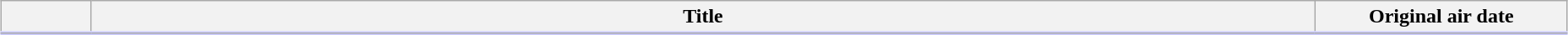<table class="wikitable" style="width:98%; margin:auto; background:#FFF;">
<tr style="border-bottom: 3px solid #CCF;">
<th style="width:4em;"></th>
<th>Title</th>
<th style="width:12em;">Original air date</th>
</tr>
<tr>
</tr>
</table>
